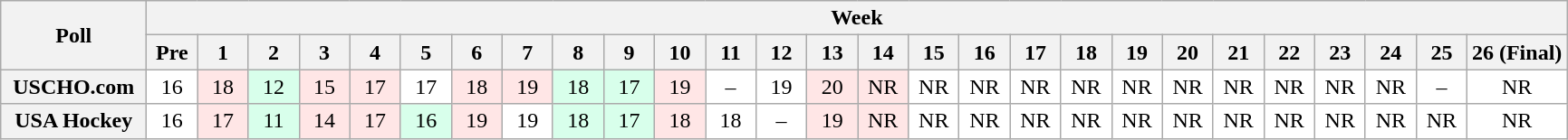<table class="wikitable" style="white-space:nowrap;">
<tr>
<th scope="col" width="100" rowspan="2">Poll</th>
<th colspan="28">Week</th>
</tr>
<tr>
<th scope="col" width="30">Pre</th>
<th scope="col" width="30">1</th>
<th scope="col" width="30">2</th>
<th scope="col" width="30">3</th>
<th scope="col" width="30">4</th>
<th scope="col" width="30">5</th>
<th scope="col" width="30">6</th>
<th scope="col" width="30">7</th>
<th scope="col" width="30">8</th>
<th scope="col" width="30">9</th>
<th scope="col" width="30">10</th>
<th scope="col" width="30">11</th>
<th scope="col" width="30">12</th>
<th scope="col" width="30">13</th>
<th scope="col" width="30">14</th>
<th scope="col" width="30">15</th>
<th scope="col" width="30">16</th>
<th scope="col" width="30">17</th>
<th scope="col" width="30">18</th>
<th scope="col" width="30">19</th>
<th scope="col" width="30">20</th>
<th scope="col" width="30">21</th>
<th scope="col" width="30">22</th>
<th scope="col" width="30">23</th>
<th scope="col" width="30">24</th>
<th scope="col" width="30">25</th>
<th scope="col" width="30">26 (Final)</th>
</tr>
<tr style="text-align:center;">
<th>USCHO.com</th>
<td bgcolor=FFFFFF>16</td>
<td bgcolor=FFE6E6>18</td>
<td bgcolor=D8FFEB>12</td>
<td bgcolor=FFE6E6>15</td>
<td bgcolor=FFE6E6>17</td>
<td bgcolor=FFFFFF>17</td>
<td bgcolor=FFE6E6>18</td>
<td bgcolor=FFE6E6>19</td>
<td bgcolor=D8FFEB>18</td>
<td bgcolor=D8FFEB>17</td>
<td bgcolor=FFE6E6>19</td>
<td bgcolor=FFFFFF>–</td>
<td bgcolor=FFFFFF>19</td>
<td bgcolor=FFE6E6>20</td>
<td bgcolor=FFE6E6>NR</td>
<td bgcolor=FFFFFF>NR</td>
<td bgcolor=FFFFFF>NR</td>
<td bgcolor=FFFFFF>NR</td>
<td bgcolor=FFFFFF>NR</td>
<td bgcolor=FFFFFF>NR</td>
<td bgcolor=FFFFFF>NR</td>
<td bgcolor=FFFFFF>NR</td>
<td bgcolor=FFFFFF>NR</td>
<td bgcolor=FFFFFF>NR</td>
<td bgcolor=FFFFFF>NR</td>
<td bgcolor=FFFFFF>–</td>
<td bgcolor=FFFFFF>NR</td>
</tr>
<tr style="text-align:center;">
<th>USA Hockey</th>
<td bgcolor=FFFFFF>16</td>
<td bgcolor=FFE6E6>17</td>
<td bgcolor=D8FFEB>11</td>
<td bgcolor=FFE6E6>14</td>
<td bgcolor=FFE6E6>17</td>
<td bgcolor=D8FFEB>16</td>
<td bgcolor=FFE6E6>19</td>
<td bgcolor=FFFFFF>19</td>
<td bgcolor=D8FFEB>18</td>
<td bgcolor=D8FFEB>17</td>
<td bgcolor=FFE6E6>18</td>
<td bgcolor=FFFFFF>18</td>
<td bgcolor=FFFFFF>–</td>
<td bgcolor=FFE6E6>19</td>
<td bgcolor=FFE6E6>NR</td>
<td bgcolor=FFFFFF>NR</td>
<td bgcolor=FFFFFF>NR</td>
<td bgcolor=FFFFFF>NR</td>
<td bgcolor=FFFFFF>NR</td>
<td bgcolor=FFFFFF>NR</td>
<td bgcolor=FFFFFF>NR</td>
<td bgcolor=FFFFFF>NR</td>
<td bgcolor=FFFFFF>NR</td>
<td bgcolor=FFFFFF>NR</td>
<td bgcolor=FFFFFF>NR</td>
<td bgcolor=FFFFFF>NR</td>
<td bgcolor=FFFFFF>NR</td>
</tr>
</table>
